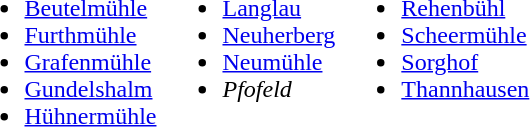<table>
<tr>
<td valign="top"><br><ul><li><a href='#'>Beutelmühle</a></li><li><a href='#'>Furthmühle</a></li><li><a href='#'>Grafenmühle</a></li><li><a href='#'>Gundelshalm</a></li><li><a href='#'>Hühnermühle</a></li></ul></td>
<td valign="top"><br><ul><li><a href='#'>Langlau</a></li><li><a href='#'>Neuherberg</a></li><li><a href='#'>Neumühle</a></li><li><em>Pfofeld</em></li></ul></td>
<td valign="top"><br><ul><li><a href='#'>Rehenbühl</a></li><li><a href='#'>Scheermühle</a></li><li><a href='#'>Sorghof</a></li><li><a href='#'>Thannhausen</a></li></ul></td>
<td valign="top"></td>
</tr>
</table>
